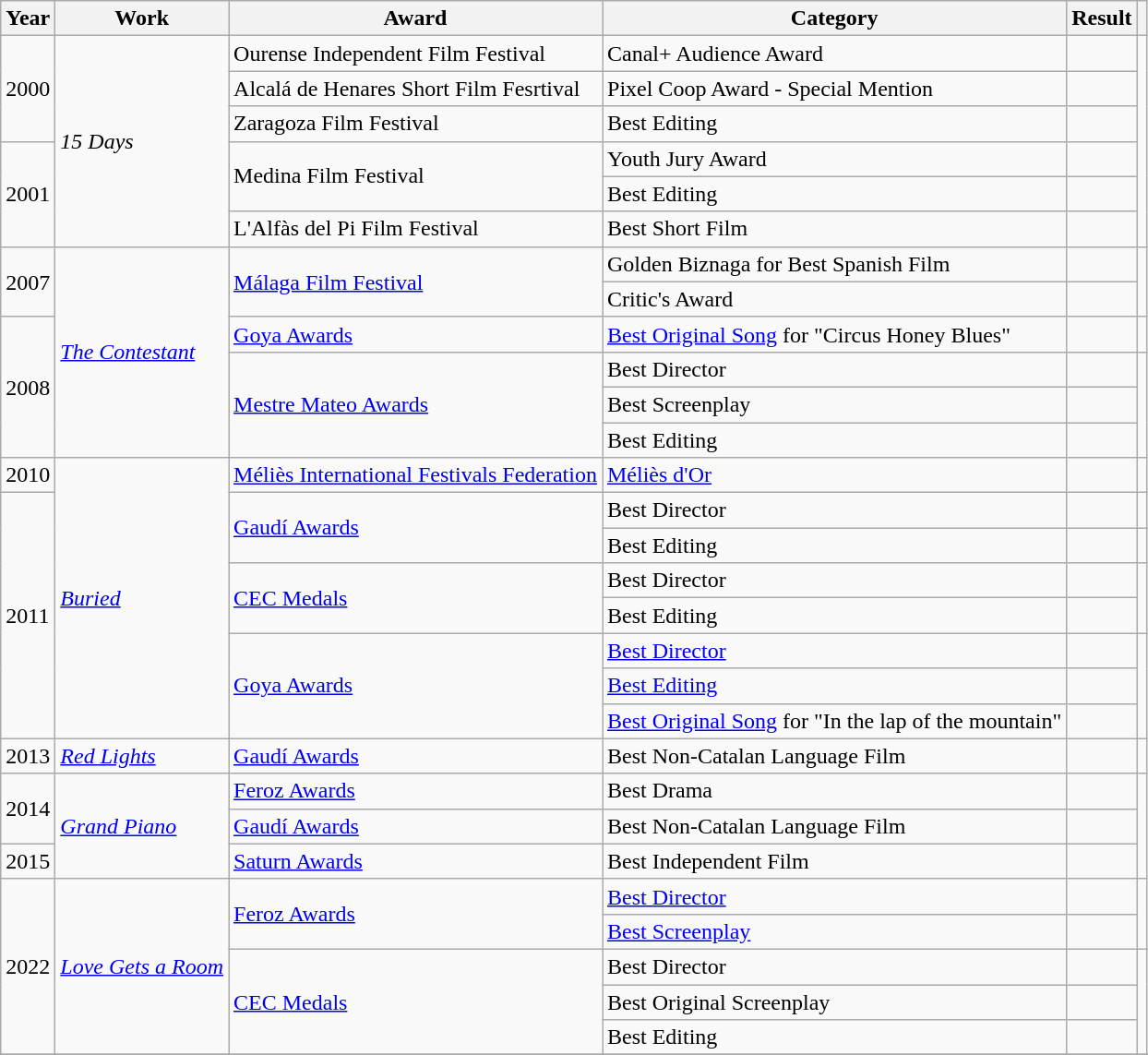<table class="wikitable">
<tr>
<th>Year</th>
<th>Work</th>
<th>Award</th>
<th>Category</th>
<th>Result</th>
<th></th>
</tr>
<tr>
<td rowspan=3>2000</td>
<td rowspan=6><em>15 Days</em></td>
<td>Ourense Independent Film Festival</td>
<td>Canal+ Audience Award</td>
<td></td>
<td rowspan=6></td>
</tr>
<tr>
<td>Alcalá de Henares Short Film Fesrtival</td>
<td>Pixel Coop Award - Special Mention</td>
<td></td>
</tr>
<tr>
<td>Zaragoza Film Festival</td>
<td>Best Editing</td>
<td></td>
</tr>
<tr>
<td rowspan=3>2001</td>
<td rowspan=2>Medina Film Festival</td>
<td>Youth Jury Award</td>
<td></td>
</tr>
<tr>
<td>Best Editing</td>
<td></td>
</tr>
<tr>
<td>L'Alfàs del Pi Film Festival</td>
<td>Best Short Film</td>
<td></td>
</tr>
<tr>
<td rowspan="2">2007</td>
<td rowspan="6"><em><a href='#'>The Contestant</a></em></td>
<td rowspan=2><a href='#'>Málaga Film Festival</a></td>
<td>Golden Biznaga for Best Spanish Film</td>
<td></td>
<td rowspan=2></td>
</tr>
<tr>
<td>Critic's Award</td>
<td></td>
</tr>
<tr>
<td rowspan = "4">2008</td>
<td><a href='#'>Goya Awards</a></td>
<td><a href='#'>Best Original Song</a> for  "Circus Honey Blues"</td>
<td></td>
<td></td>
</tr>
<tr>
<td rowspan = "3"><a href='#'>Mestre Mateo Awards</a></td>
<td>Best Director</td>
<td></td>
<td rowspan = "3"></td>
</tr>
<tr>
<td>Best Screenplay</td>
<td></td>
</tr>
<tr>
<td>Best Editing</td>
<td></td>
</tr>
<tr>
<td>2010</td>
<td rowspan=8><em><a href='#'>Buried</a></em></td>
<td><a href='#'>Méliès International Festivals Federation</a></td>
<td><a href='#'>Méliès d'Or</a></td>
<td></td>
<td></td>
</tr>
<tr>
<td rowspan=7>2011</td>
<td rowspan=2><a href='#'>Gaudí Awards</a></td>
<td>Best Director</td>
<td></td>
<td></td>
</tr>
<tr>
<td>Best Editing</td>
<td></td>
<td></td>
</tr>
<tr>
<td rowspan = "2"><a href='#'>CEC Medals</a></td>
<td>Best Director</td>
<td></td>
<td rowspan = "2"></td>
</tr>
<tr>
<td>Best Editing</td>
<td></td>
</tr>
<tr>
<td rowspan=3><a href='#'>Goya Awards</a></td>
<td><a href='#'>Best Director</a></td>
<td></td>
<td rowspan=3></td>
</tr>
<tr>
<td><a href='#'>Best Editing</a></td>
<td></td>
</tr>
<tr>
<td><a href='#'>Best Original Song</a> for "In the lap of the mountain"</td>
<td></td>
</tr>
<tr>
<td>2013</td>
<td><em><a href='#'>Red Lights</a></em></td>
<td><a href='#'>Gaudí Awards</a></td>
<td>Best Non-Catalan Language Film</td>
<td></td>
<td></td>
</tr>
<tr>
<td rowspan=2>2014</td>
<td rowspan=3><em><a href='#'>Grand Piano</a></em></td>
<td><a href='#'>Feroz Awards</a></td>
<td>Best Drama</td>
<td></td>
<td rowspan=3></td>
</tr>
<tr>
<td><a href='#'>Gaudí Awards</a></td>
<td>Best Non-Catalan Language Film</td>
<td></td>
</tr>
<tr>
<td>2015</td>
<td><a href='#'>Saturn Awards</a></td>
<td>Best Independent Film</td>
<td></td>
</tr>
<tr>
<td align = "center" rowspan = "5">2022</td>
<td rowspan=5><em><a href='#'>Love Gets a Room</a></em></td>
<td rowspan = "2"><a href='#'>Feroz Awards</a></td>
<td><a href='#'>Best Director</a></td>
<td></td>
<td rowspan = "2"></td>
</tr>
<tr>
<td><a href='#'>Best Screenplay</a></td>
<td></td>
</tr>
<tr>
<td rowspan = "3"><a href='#'>CEC Medals</a></td>
<td>Best Director</td>
<td></td>
<td rowspan = "3"></td>
</tr>
<tr>
<td>Best Original Screenplay</td>
<td></td>
</tr>
<tr>
<td>Best Editing</td>
<td></td>
</tr>
<tr>
</tr>
</table>
